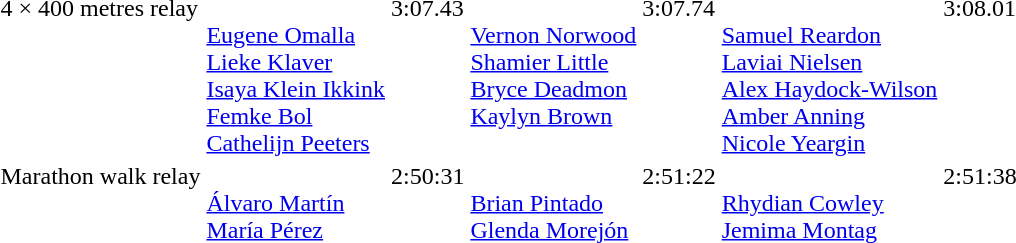<table>
<tr valign=top>
<td>4 × 400 metres relay<br></td>
<td><br><a href='#'>Eugene Omalla</a><br><a href='#'>Lieke Klaver</a><br><a href='#'>Isaya Klein Ikkink</a><br><a href='#'>Femke Bol</a><br><a href='#'>Cathelijn Peeters</a></td>
<td>3:07.43 <strong></strong></td>
<td><br><a href='#'>Vernon Norwood</a><br><a href='#'>Shamier Little</a><br><a href='#'>Bryce Deadmon</a><br><a href='#'>Kaylyn Brown</a></td>
<td>3:07.74</td>
<td><br><a href='#'>Samuel Reardon</a><br><a href='#'>Laviai Nielsen</a><br><a href='#'>Alex Haydock-Wilson</a><br><a href='#'>Amber Anning</a><br><a href='#'>Nicole Yeargin</a></td>
<td>3:08.01 <strong></strong></td>
</tr>
<tr valign=top>
<td>Marathon walk relay<br></td>
<td><br><a href='#'>Álvaro Martín</a><br><a href='#'>María Pérez</a></td>
<td>2:50:31</td>
<td><br><a href='#'>Brian Pintado</a><br><a href='#'>Glenda Morejón</a></td>
<td>2:51:22</td>
<td><br><a href='#'>Rhydian Cowley</a><br><a href='#'>Jemima Montag</a></td>
<td>2:51:38</td>
</tr>
</table>
